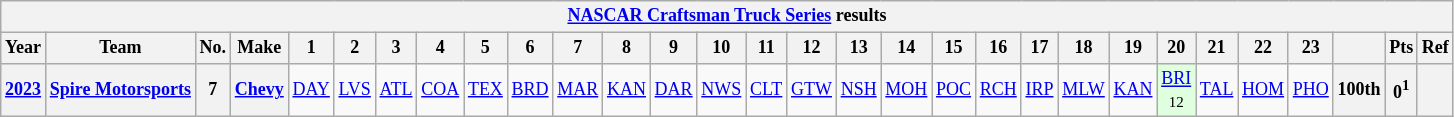<table class="wikitable" style="text-align:center; font-size:75%">
<tr>
<th colspan=30><a href='#'>NASCAR Craftsman Truck Series</a> results</th>
</tr>
<tr>
<th>Year</th>
<th>Team</th>
<th>No.</th>
<th>Make</th>
<th>1</th>
<th>2</th>
<th>3</th>
<th>4</th>
<th>5</th>
<th>6</th>
<th>7</th>
<th>8</th>
<th>9</th>
<th>10</th>
<th>11</th>
<th>12</th>
<th>13</th>
<th>14</th>
<th>15</th>
<th>16</th>
<th>17</th>
<th>18</th>
<th>19</th>
<th>20</th>
<th>21</th>
<th>22</th>
<th>23</th>
<th></th>
<th>Pts</th>
<th>Ref</th>
</tr>
<tr>
<th><a href='#'>2023</a></th>
<th><a href='#'>Spire Motorsports</a></th>
<th>7</th>
<th><a href='#'>Chevy</a></th>
<td><a href='#'>DAY</a></td>
<td><a href='#'>LVS</a></td>
<td><a href='#'>ATL</a></td>
<td><a href='#'>COA</a></td>
<td><a href='#'>TEX</a></td>
<td><a href='#'>BRD</a></td>
<td><a href='#'>MAR</a></td>
<td><a href='#'>KAN</a></td>
<td><a href='#'>DAR</a></td>
<td><a href='#'>NWS</a></td>
<td><a href='#'>CLT</a></td>
<td><a href='#'>GTW</a></td>
<td><a href='#'>NSH</a></td>
<td><a href='#'>MOH</a></td>
<td><a href='#'>POC</a></td>
<td><a href='#'>RCH</a></td>
<td><a href='#'>IRP</a></td>
<td><a href='#'>MLW</a></td>
<td><a href='#'>KAN</a></td>
<td style="background:#DFFFDF;"><a href='#'>BRI</a><br><small>12</small></td>
<td><a href='#'>TAL</a></td>
<td><a href='#'>HOM</a></td>
<td><a href='#'>PHO</a></td>
<th>100th</th>
<th>0<sup>1</sup></th>
<th></th>
</tr>
</table>
